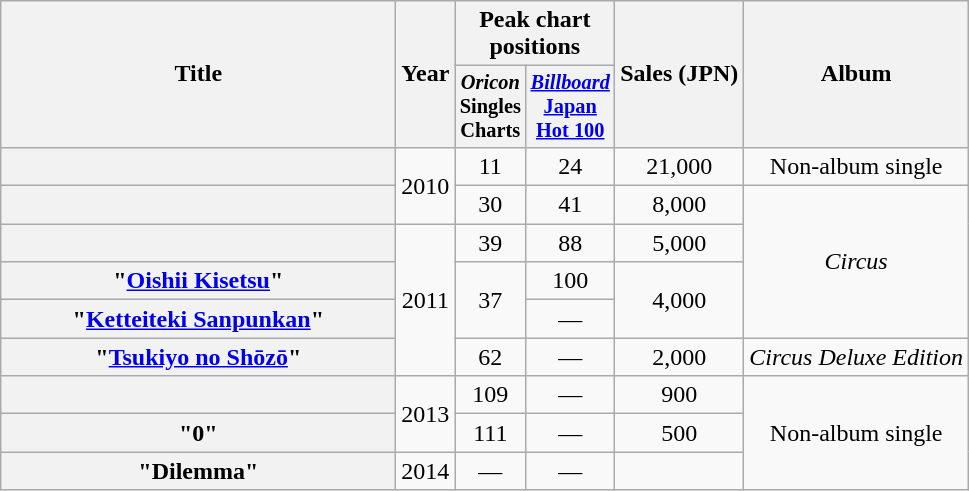<table class="wikitable plainrowheaders" style="text-align:center;">
<tr>
<th scope="col" rowspan="2" style="width:16em;">Title</th>
<th scope="col" rowspan="2">Year</th>
<th scope="col" colspan="2">Peak chart positions</th>
<th scope="col" rowspan="2">Sales (JPN)</th>
<th scope="col" rowspan="2">Album</th>
</tr>
<tr>
<th style="width:3em;font-size:85%"><em>Oricon</em> Singles Charts<br></th>
<th style="width:3em;font-size:85%"><em><a href='#'>Billboard</a></em> <a href='#'>Japan Hot 100</a><br></th>
</tr>
<tr>
<th scope="row"></th>
<td rowspan="2">2010</td>
<td>11</td>
<td>24</td>
<td>21,000</td>
<td rowspan=1>Non-album single</td>
</tr>
<tr>
<th scope="row"></th>
<td>30</td>
<td>41</td>
<td>8,000</td>
<td rowspan=4><em>Circus</em></td>
</tr>
<tr>
<th scope="row"></th>
<td rowspan="4">2011</td>
<td>39</td>
<td>88</td>
<td>5,000</td>
</tr>
<tr>
<th scope="row">"<a href='#'>Oishii Kisetsu</a>"</th>
<td rowspan="2">37</td>
<td>100</td>
<td rowspan="2">4,000</td>
</tr>
<tr>
<th scope="row">"<a href='#'>Ketteiteki Sanpunkan</a>"</th>
<td>—</td>
</tr>
<tr>
<th scope="row">"<a href='#'>Tsukiyo no Shōzō</a>"</th>
<td>62</td>
<td>—</td>
<td>2,000</td>
<td rowspan=1><em>Circus Deluxe Edition</em></td>
</tr>
<tr>
<th scope="row"></th>
<td rowspan="2">2013</td>
<td>109</td>
<td>—</td>
<td>900</td>
<td rowspan=3>Non-album single</td>
</tr>
<tr>
<th scope="row">"0"</th>
<td>111</td>
<td>—</td>
<td>500</td>
</tr>
<tr>
<th scope="row">"Dilemma"</th>
<td rowspan="1">2014</td>
<td>—</td>
<td>—</td>
<td></td>
</tr>
</table>
